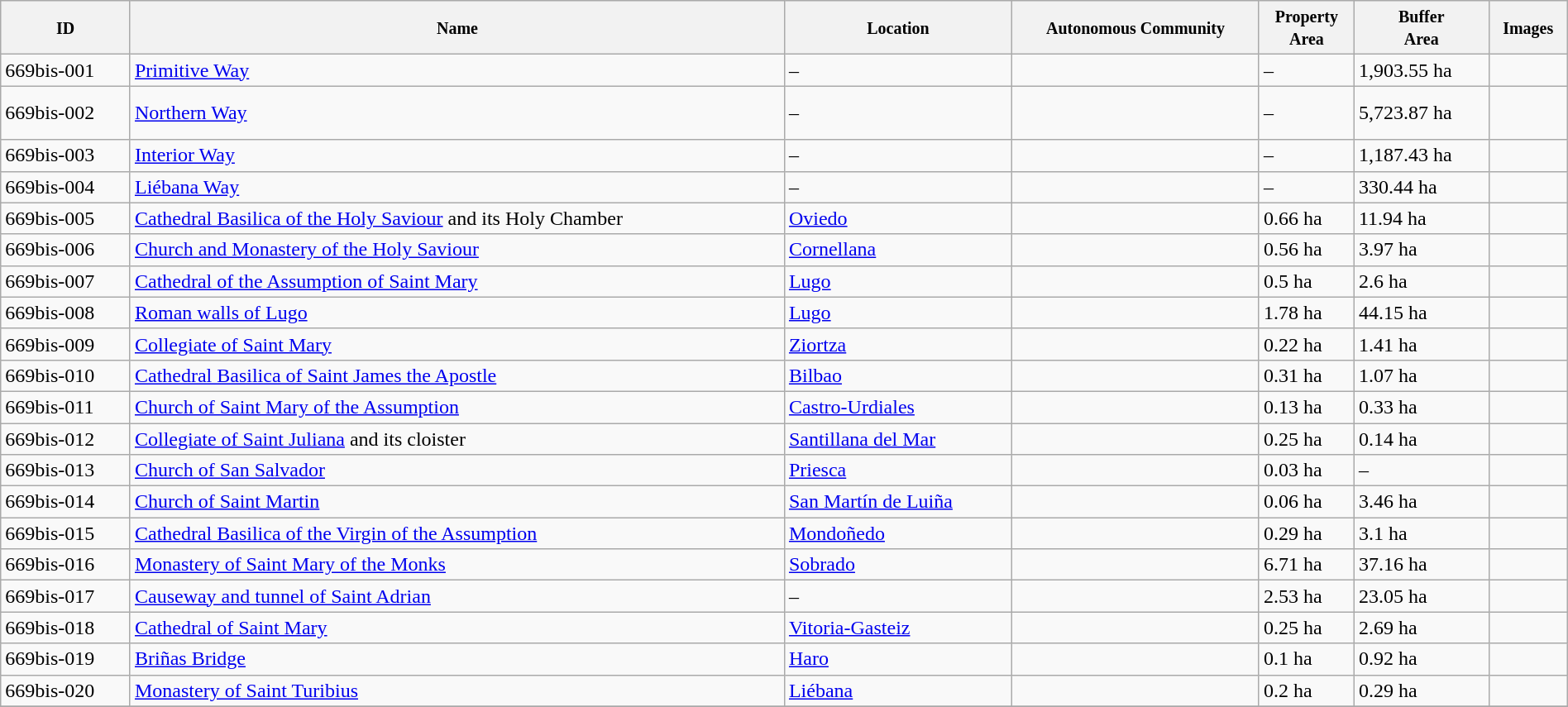<table class="wikitable sortable" width="100%">
<tr>
<th scope="col"><small>ID</small></th>
<th scope="col"><small>Name</small></th>
<th scope="col"><small>Location</small></th>
<th scope="col"><small>Autonomous Community</small></th>
<th scope="col"><small>Property<br>Area</small></th>
<th scope="col"><small>Buffer<br>Area</small></th>
<th scope="col" class="unsortable" alight="centre"><small>Images</small></th>
</tr>
<tr>
<td>669bis-001</td>
<td><a href='#'>Primitive Way</a></td>
<td>–</td>
<td><br></td>
<td>–</td>
<td>1,903.55 ha</td>
<td></td>
</tr>
<tr>
<td>669bis-002</td>
<td><a href='#'>Northern Way</a></td>
<td>–</td>
<td><br><br></td>
<td>–</td>
<td>5,723.87 ha</td>
<td></td>
</tr>
<tr>
<td>669bis-003</td>
<td><a href='#'>Interior Way</a></td>
<td>–</td>
<td><br></td>
<td>–</td>
<td>1,187.43 ha</td>
<td></td>
</tr>
<tr>
<td>669bis-004</td>
<td><a href='#'>Liébana Way</a></td>
<td>–</td>
<td></td>
<td>–</td>
<td>330.44 ha</td>
<td></td>
</tr>
<tr>
<td>669bis-005</td>
<td><a href='#'>Cathedral Basilica of the Holy Saviour</a> and its Holy Chamber</td>
<td><a href='#'>Oviedo</a></td>
<td></td>
<td>0.66 ha</td>
<td>11.94 ha</td>
<td></td>
</tr>
<tr>
<td>669bis-006</td>
<td><a href='#'>Church and Monastery of the Holy Saviour</a></td>
<td><a href='#'>Cornellana</a></td>
<td></td>
<td>0.56 ha</td>
<td>3.97 ha</td>
<td></td>
</tr>
<tr>
<td>669bis-007</td>
<td><a href='#'>Cathedral of the Assumption of Saint Mary</a></td>
<td><a href='#'>Lugo</a></td>
<td></td>
<td>0.5 ha</td>
<td>2.6 ha</td>
<td></td>
</tr>
<tr>
<td>669bis-008</td>
<td><a href='#'>Roman walls of Lugo</a></td>
<td><a href='#'>Lugo</a></td>
<td></td>
<td>1.78 ha</td>
<td>44.15 ha</td>
<td></td>
</tr>
<tr>
<td>669bis-009</td>
<td><a href='#'>Collegiate of Saint Mary</a></td>
<td><a href='#'>Ziortza</a></td>
<td></td>
<td>0.22 ha</td>
<td>1.41 ha</td>
<td></td>
</tr>
<tr>
<td>669bis-010</td>
<td><a href='#'>Cathedral Basilica of Saint James the Apostle</a></td>
<td><a href='#'>Bilbao</a></td>
<td></td>
<td>0.31 ha</td>
<td>1.07 ha</td>
<td></td>
</tr>
<tr>
<td>669bis-011</td>
<td><a href='#'>Church of Saint Mary of the Assumption</a></td>
<td><a href='#'>Castro-Urdiales</a></td>
<td></td>
<td>0.13 ha</td>
<td>0.33 ha</td>
<td></td>
</tr>
<tr>
<td>669bis-012</td>
<td><a href='#'>Collegiate of Saint Juliana</a> and its cloister</td>
<td><a href='#'>Santillana del Mar</a></td>
<td></td>
<td>0.25 ha</td>
<td>0.14 ha</td>
<td></td>
</tr>
<tr>
<td>669bis-013</td>
<td><a href='#'>Church of San Salvador</a></td>
<td><a href='#'>Priesca</a></td>
<td></td>
<td>0.03 ha</td>
<td>–</td>
<td></td>
</tr>
<tr>
<td>669bis-014</td>
<td><a href='#'>Church of Saint Martin</a></td>
<td><a href='#'>San Martín de Luiña</a></td>
<td></td>
<td>0.06 ha</td>
<td>3.46 ha</td>
<td></td>
</tr>
<tr>
<td>669bis-015</td>
<td><a href='#'>Cathedral Basilica of the Virgin of the Assumption</a></td>
<td><a href='#'>Mondoñedo</a></td>
<td></td>
<td>0.29 ha</td>
<td>3.1 ha</td>
<td></td>
</tr>
<tr>
<td>669bis-016</td>
<td><a href='#'>Monastery of Saint Mary of the Monks</a></td>
<td><a href='#'>Sobrado</a></td>
<td></td>
<td>6.71 ha</td>
<td>37.16 ha</td>
<td></td>
</tr>
<tr>
<td>669bis-017</td>
<td><a href='#'>Causeway and tunnel of Saint Adrian</a></td>
<td>–</td>
<td></td>
<td>2.53 ha</td>
<td>23.05 ha</td>
<td></td>
</tr>
<tr>
<td>669bis-018</td>
<td><a href='#'>Cathedral of Saint Mary</a></td>
<td><a href='#'>Vitoria-Gasteiz</a></td>
<td></td>
<td>0.25 ha</td>
<td>2.69 ha</td>
<td></td>
</tr>
<tr>
<td>669bis-019</td>
<td><a href='#'>Briñas Bridge</a></td>
<td><a href='#'>Haro</a></td>
<td></td>
<td>0.1 ha</td>
<td>0.92 ha</td>
<td></td>
</tr>
<tr>
<td>669bis-020</td>
<td><a href='#'>Monastery of Saint Turibius</a></td>
<td><a href='#'>Liébana</a></td>
<td></td>
<td>0.2 ha</td>
<td>0.29 ha</td>
<td></td>
</tr>
<tr>
</tr>
</table>
